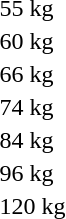<table>
<tr>
<td rowspan=2>55 kg<br></td>
<td rowspan=2></td>
<td rowspan=2></td>
<td></td>
</tr>
<tr>
<td></td>
</tr>
<tr>
<td rowspan=2>60 kg<br></td>
<td rowspan=2></td>
<td rowspan=2></td>
<td></td>
</tr>
<tr>
<td></td>
</tr>
<tr>
<td rowspan=2>66 kg<br></td>
<td rowspan=2></td>
<td rowspan=2></td>
<td></td>
</tr>
<tr>
<td></td>
</tr>
<tr>
<td rowspan=2>74 kg<br></td>
<td rowspan=2></td>
<td rowspan=2></td>
<td></td>
</tr>
<tr>
<td></td>
</tr>
<tr>
<td rowspan=2>84 kg<br></td>
<td rowspan=2></td>
<td rowspan=2></td>
<td></td>
</tr>
<tr>
<td></td>
</tr>
<tr>
<td rowspan=2>96 kg<br></td>
<td rowspan=2></td>
<td rowspan=2></td>
<td></td>
</tr>
<tr>
<td></td>
</tr>
<tr>
<td rowspan=2>120 kg<br></td>
<td rowspan=2></td>
<td rowspan=2></td>
<td></td>
</tr>
<tr>
<td></td>
</tr>
</table>
